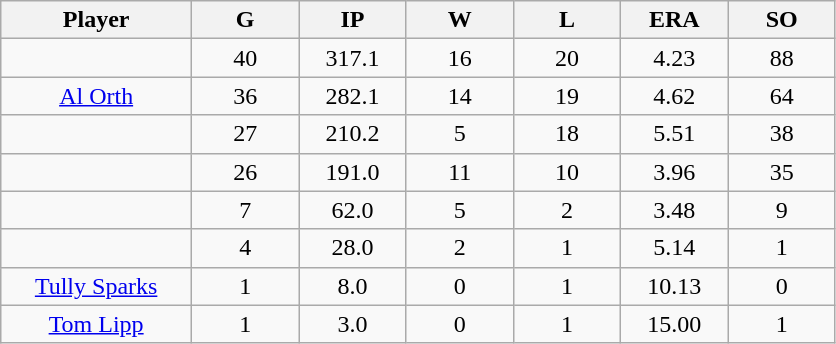<table class="wikitable sortable">
<tr>
<th bgcolor="#DDDDFF" width="16%">Player</th>
<th bgcolor="#DDDDFF" width="9%">G</th>
<th bgcolor="#DDDDFF" width="9%">IP</th>
<th bgcolor="#DDDDFF" width="9%">W</th>
<th bgcolor="#DDDDFF" width="9%">L</th>
<th bgcolor="#DDDDFF" width="9%">ERA</th>
<th bgcolor="#DDDDFF" width="9%">SO</th>
</tr>
<tr align="center">
<td></td>
<td>40</td>
<td>317.1</td>
<td>16</td>
<td>20</td>
<td>4.23</td>
<td>88</td>
</tr>
<tr align="center">
<td><a href='#'>Al Orth</a></td>
<td>36</td>
<td>282.1</td>
<td>14</td>
<td>19</td>
<td>4.62</td>
<td>64</td>
</tr>
<tr align=center>
<td></td>
<td>27</td>
<td>210.2</td>
<td>5</td>
<td>18</td>
<td>5.51</td>
<td>38</td>
</tr>
<tr align="center">
<td></td>
<td>26</td>
<td>191.0</td>
<td>11</td>
<td>10</td>
<td>3.96</td>
<td>35</td>
</tr>
<tr align="center">
<td></td>
<td>7</td>
<td>62.0</td>
<td>5</td>
<td>2</td>
<td>3.48</td>
<td>9</td>
</tr>
<tr align="center">
<td></td>
<td>4</td>
<td>28.0</td>
<td>2</td>
<td>1</td>
<td>5.14</td>
<td>1</td>
</tr>
<tr align="center">
<td><a href='#'>Tully Sparks</a></td>
<td>1</td>
<td>8.0</td>
<td>0</td>
<td>1</td>
<td>10.13</td>
<td>0</td>
</tr>
<tr align=center>
<td><a href='#'>Tom Lipp</a></td>
<td>1</td>
<td>3.0</td>
<td>0</td>
<td>1</td>
<td>15.00</td>
<td>1</td>
</tr>
</table>
